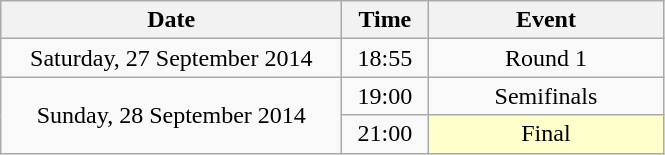<table class = "wikitable" style="text-align:center;">
<tr>
<th width=220>Date</th>
<th width=50>Time</th>
<th width=150>Event</th>
</tr>
<tr>
<td>Saturday, 27 September 2014</td>
<td>18:55</td>
<td>Round 1</td>
</tr>
<tr>
<td rowspan=2>Sunday, 28 September 2014</td>
<td>19:00</td>
<td>Semifinals</td>
</tr>
<tr>
<td>21:00</td>
<td bgcolor=ffffcc>Final</td>
</tr>
</table>
